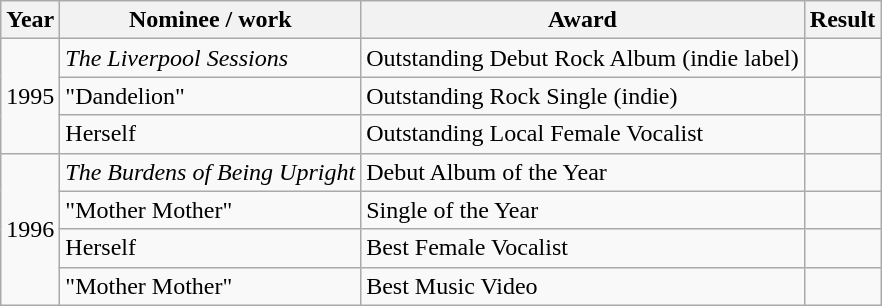<table class="wikitable">
<tr>
<th>Year</th>
<th>Nominee / work</th>
<th>Award</th>
<th>Result</th>
</tr>
<tr>
<td rowspan="3">1995</td>
<td><em>The Liverpool Sessions</em></td>
<td>Outstanding Debut Rock Album (indie label)</td>
<td></td>
</tr>
<tr>
<td>"Dandelion"</td>
<td>Outstanding Rock Single (indie)</td>
<td></td>
</tr>
<tr>
<td>Herself</td>
<td>Outstanding Local Female Vocalist</td>
<td></td>
</tr>
<tr>
<td rowspan="4">1996</td>
<td><em>The Burdens of Being Upright</em></td>
<td>Debut Album of the Year</td>
<td></td>
</tr>
<tr>
<td>"Mother Mother"</td>
<td>Single of the Year</td>
<td></td>
</tr>
<tr>
<td>Herself</td>
<td>Best Female Vocalist</td>
<td></td>
</tr>
<tr>
<td>"Mother Mother"</td>
<td>Best Music Video</td>
<td></td>
</tr>
</table>
